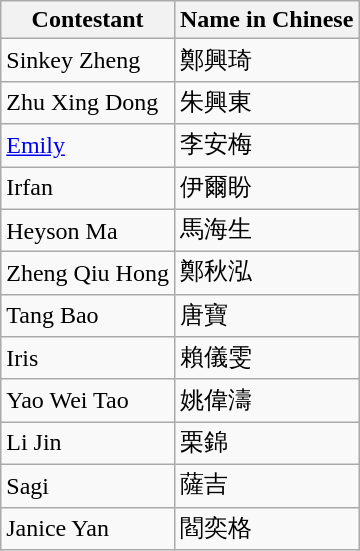<table class="wikitable">
<tr>
<th>Contestant</th>
<th>Name in Chinese</th>
</tr>
<tr>
<td>Sinkey Zheng</td>
<td>鄭興琦</td>
</tr>
<tr>
<td>Zhu Xing Dong</td>
<td>朱興東</td>
</tr>
<tr>
<td><a href='#'>Emily</a></td>
<td>李安梅</td>
</tr>
<tr>
<td>Irfan</td>
<td>伊爾盼</td>
</tr>
<tr>
<td>Heyson Ma</td>
<td>馬海生</td>
</tr>
<tr>
<td>Zheng Qiu Hong</td>
<td>鄭秋泓</td>
</tr>
<tr>
<td>Tang Bao</td>
<td>唐寶</td>
</tr>
<tr>
<td>Iris</td>
<td>賴儀雯</td>
</tr>
<tr>
<td>Yao Wei Tao</td>
<td>姚偉濤</td>
</tr>
<tr>
<td>Li Jin</td>
<td>栗錦</td>
</tr>
<tr>
<td>Sagi</td>
<td>薩吉</td>
</tr>
<tr>
<td>Janice Yan</td>
<td>閻奕格</td>
</tr>
</table>
